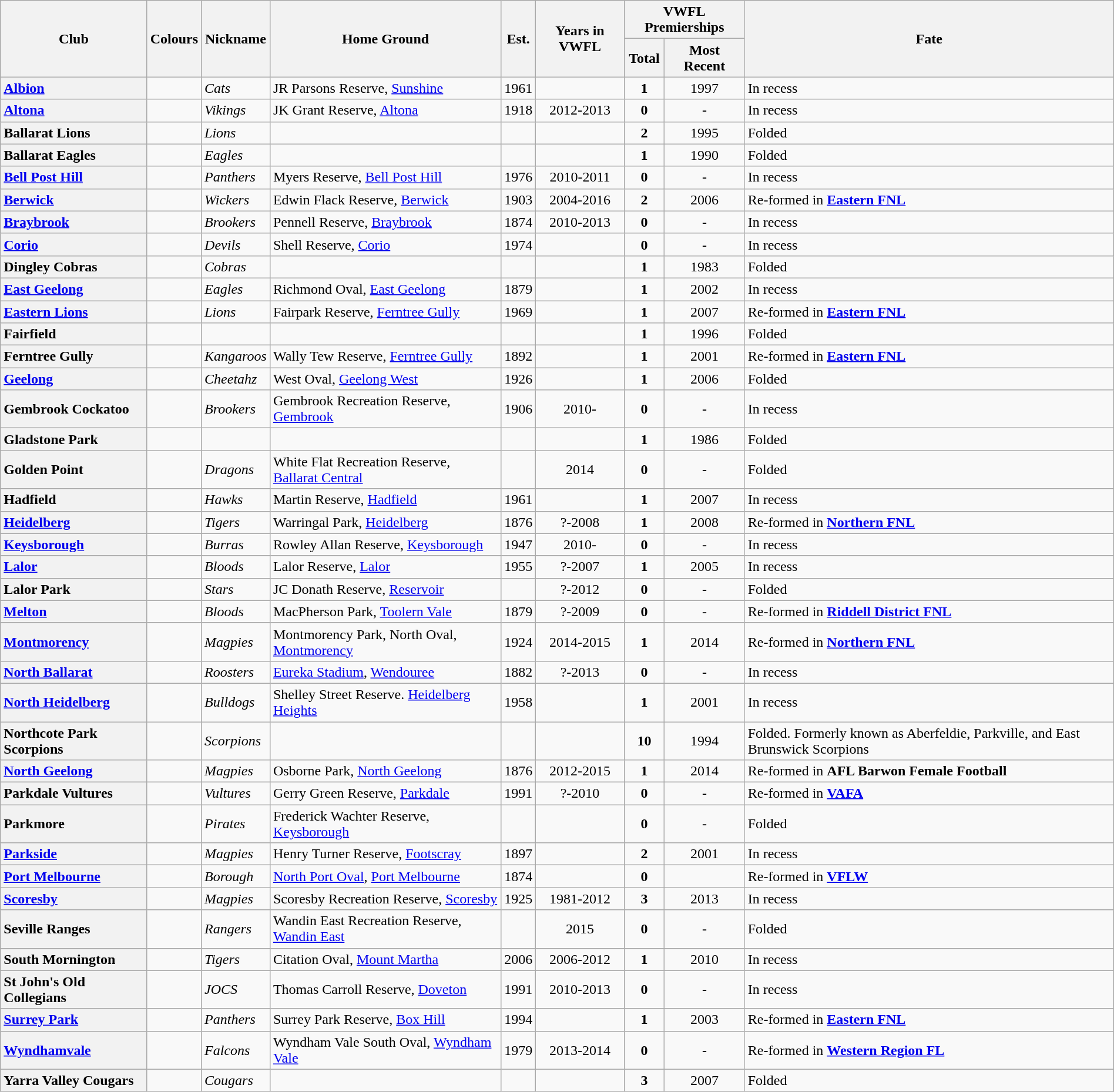<table class="wikitable sortable" style="text-align:center; width:100%">
<tr>
<th rowspan="2">Club</th>
<th rowspan="2">Colours</th>
<th rowspan="2">Nickname</th>
<th rowspan="2">Home Ground</th>
<th rowspan="2">Est.</th>
<th rowspan="2">Years in VWFL</th>
<th colspan="2">VWFL Premierships</th>
<th rowspan="2">Fate</th>
</tr>
<tr>
<th>Total</th>
<th>Most Recent</th>
</tr>
<tr>
<th style="text-align:left"><a href='#'>Albion</a></th>
<td></td>
<td align="left"><em>Cats</em></td>
<td align="left">JR Parsons Reserve, <a href='#'>Sunshine</a></td>
<td>1961</td>
<td></td>
<td><strong>1</strong></td>
<td>1997</td>
<td align="left">In recess</td>
</tr>
<tr>
<th style="text-align:left"><a href='#'>Altona</a></th>
<td></td>
<td align="left"><em>Vikings</em></td>
<td align="left">JK Grant Reserve, <a href='#'>Altona</a></td>
<td>1918</td>
<td>2012-2013</td>
<td><strong>0</strong></td>
<td>-</td>
<td align="left">In recess</td>
</tr>
<tr>
<th style="text-align:left">Ballarat Lions</th>
<td></td>
<td align="left"><em>Lions</em></td>
<td></td>
<td></td>
<td></td>
<td><strong>2</strong></td>
<td>1995</td>
<td align="left">Folded</td>
</tr>
<tr>
<th style="text-align:left">Ballarat Eagles</th>
<td></td>
<td align="left"><em>Eagles</em></td>
<td></td>
<td></td>
<td></td>
<td><strong>1</strong></td>
<td>1990</td>
<td align="left">Folded</td>
</tr>
<tr>
<th style="text-align:left"><a href='#'>Bell Post Hill</a></th>
<td></td>
<td align="left"><em>Panthers</em></td>
<td align="left">Myers Reserve, <a href='#'>Bell Post Hill</a></td>
<td>1976</td>
<td>2010-2011</td>
<td><strong>0</strong></td>
<td>-</td>
<td align="left">In recess</td>
</tr>
<tr>
<th style="text-align:left"><a href='#'>Berwick</a></th>
<td></td>
<td align="left"><em>Wickers</em></td>
<td align="left">Edwin Flack Reserve, <a href='#'>Berwick</a></td>
<td>1903</td>
<td>2004-2016</td>
<td><strong>2</strong></td>
<td>2006</td>
<td align="left">Re-formed in <a href='#'><strong>Eastern FNL</strong></a></td>
</tr>
<tr>
<th style="text-align:left"><a href='#'>Braybrook</a></th>
<td></td>
<td align="left"><em>Brookers</em></td>
<td align="left">Pennell Reserve, <a href='#'>Braybrook</a></td>
<td>1874</td>
<td>2010-2013</td>
<td><strong>0</strong></td>
<td>-</td>
<td align="left">In recess</td>
</tr>
<tr>
<th style="text-align:left"><a href='#'>Corio</a></th>
<td></td>
<td align="left"><em>Devils</em></td>
<td align="left">Shell Reserve, <a href='#'>Corio</a></td>
<td>1974</td>
<td></td>
<td><strong>0</strong></td>
<td>-</td>
<td align="left">In recess</td>
</tr>
<tr>
<th style="text-align:left">Dingley Cobras</th>
<td></td>
<td align="left"><em>Cobras</em></td>
<td></td>
<td></td>
<td></td>
<td><strong>1</strong></td>
<td>1983</td>
<td align="left">Folded</td>
</tr>
<tr>
<th style="text-align:left"><a href='#'>East Geelong</a></th>
<td></td>
<td align="left"><em>Eagles</em></td>
<td align="left">Richmond Oval, <a href='#'>East Geelong</a></td>
<td>1879</td>
<td></td>
<td><strong>1</strong></td>
<td>2002</td>
<td align="left">In recess</td>
</tr>
<tr>
<th style="text-align:left"><a href='#'>Eastern Lions</a></th>
<td></td>
<td align="left"><em>Lions</em></td>
<td align="left">Fairpark Reserve, <a href='#'>Ferntree Gully</a></td>
<td>1969</td>
<td></td>
<td><strong>1</strong></td>
<td>2007</td>
<td align="left">Re-formed in <a href='#'><strong>Eastern FNL</strong></a></td>
</tr>
<tr>
<th style="text-align:left">Fairfield</th>
<td></td>
<td></td>
<td></td>
<td></td>
<td></td>
<td><strong>1</strong></td>
<td>1996</td>
<td align="left">Folded</td>
</tr>
<tr>
<th style="text-align:left">Ferntree Gully</th>
<td></td>
<td align="left"><em>Kangaroos</em></td>
<td align="left">Wally Tew Reserve, <a href='#'>Ferntree Gully</a></td>
<td>1892</td>
<td></td>
<td><strong>1</strong></td>
<td>2001</td>
<td align="left">Re-formed in <a href='#'><strong>Eastern FNL</strong></a></td>
</tr>
<tr>
<th style="text-align:left"><a href='#'>Geelong</a></th>
<td></td>
<td align="left"><em>Cheetahz</em></td>
<td align="left">West Oval, <a href='#'>Geelong West</a></td>
<td>1926</td>
<td></td>
<td><strong>1</strong></td>
<td>2006</td>
<td align="left">Folded</td>
</tr>
<tr>
<th style="text-align:left">Gembrook Cockatoo</th>
<td></td>
<td align="left"><em>Brookers</em></td>
<td align="left">Gembrook Recreation Reserve, <a href='#'>Gembrook</a></td>
<td>1906</td>
<td>2010-</td>
<td><strong>0</strong></td>
<td>-</td>
<td align="left">In recess</td>
</tr>
<tr>
<th style="text-align:left">Gladstone Park</th>
<td></td>
<td></td>
<td></td>
<td></td>
<td></td>
<td><strong>1</strong></td>
<td>1986</td>
<td align="left">Folded</td>
</tr>
<tr>
<th style="text-align:left">Golden Point</th>
<td></td>
<td align="left"><em>Dragons</em></td>
<td align="left">White Flat Recreation Reserve, <a href='#'>Ballarat Central</a></td>
<td></td>
<td>2014</td>
<td><strong>0</strong></td>
<td>-</td>
<td align="left">Folded</td>
</tr>
<tr>
<th style="text-align:left">Hadfield</th>
<td></td>
<td align="left"><em>Hawks</em></td>
<td align="left">Martin Reserve, <a href='#'>Hadfield</a></td>
<td>1961</td>
<td></td>
<td><strong>1</strong></td>
<td>2007</td>
<td align="left">In recess</td>
</tr>
<tr>
<th style="text-align:left"><a href='#'>Heidelberg</a></th>
<td></td>
<td align="left"><em>Tigers</em></td>
<td align="left">Warringal Park, <a href='#'>Heidelberg</a></td>
<td>1876</td>
<td>?-2008</td>
<td><strong>1</strong></td>
<td>2008</td>
<td align="left">Re-formed in <a href='#'><strong>Northern FNL</strong></a></td>
</tr>
<tr>
<th style="text-align:left"><a href='#'>Keysborough</a></th>
<td></td>
<td align="left"><em>Burras</em></td>
<td align="left">Rowley Allan Reserve, <a href='#'>Keysborough</a></td>
<td>1947</td>
<td>2010-</td>
<td><strong>0</strong></td>
<td>-</td>
<td align="left">In recess</td>
</tr>
<tr>
<th style="text-align:left"><a href='#'>Lalor</a></th>
<td></td>
<td align="left"><em>Bloods</em></td>
<td align="left">Lalor Reserve, <a href='#'>Lalor</a></td>
<td>1955</td>
<td>?-2007</td>
<td><strong>1</strong></td>
<td>2005</td>
<td align="left">In recess</td>
</tr>
<tr>
<th style="text-align:left">Lalor Park</th>
<td></td>
<td align="left"><em>Stars</em></td>
<td align="left">JC Donath Reserve, <a href='#'>Reservoir</a></td>
<td></td>
<td>?-2012</td>
<td><strong>0</strong></td>
<td>-</td>
<td align="left">Folded</td>
</tr>
<tr>
<th style="text-align:left"><a href='#'>Melton</a></th>
<td></td>
<td align="left"><em>Bloods</em></td>
<td align="left">MacPherson Park, <a href='#'>Toolern Vale</a></td>
<td>1879</td>
<td>?-2009</td>
<td><strong>0</strong></td>
<td>-</td>
<td align="left">Re-formed in <a href='#'><strong>Riddell District FNL</strong></a></td>
</tr>
<tr>
<th style="text-align:left"><a href='#'>Montmorency</a></th>
<td></td>
<td align="left"><em>Magpies</em></td>
<td align="left">Montmorency Park, North Oval, <a href='#'>Montmorency</a></td>
<td>1924</td>
<td>2014-2015</td>
<td><strong>1</strong></td>
<td>2014</td>
<td align="left">Re-formed in <a href='#'><strong>Northern FNL</strong></a></td>
</tr>
<tr>
<th style="text-align:left"><a href='#'>North Ballarat</a></th>
<td></td>
<td align="left"><em>Roosters</em></td>
<td align="left"><a href='#'>Eureka Stadium</a>, <a href='#'>Wendouree</a></td>
<td>1882</td>
<td>?-2013</td>
<td><strong>0</strong></td>
<td>-</td>
<td align="left">In recess</td>
</tr>
<tr>
<th style="text-align:left"><a href='#'>North Heidelberg</a></th>
<td></td>
<td align="left"><em>Bulldogs</em></td>
<td align="left">Shelley Street Reserve. <a href='#'>Heidelberg Heights</a></td>
<td>1958</td>
<td></td>
<td><strong>1</strong></td>
<td>2001</td>
<td align="left">In recess</td>
</tr>
<tr>
<th style="text-align:left">Northcote Park Scorpions</th>
<td></td>
<td align="left"><em>Scorpions</em></td>
<td></td>
<td></td>
<td></td>
<td><strong>10</strong></td>
<td>1994</td>
<td align="left">Folded. Formerly known as Aberfeldie, Parkville, and East Brunswick Scorpions</td>
</tr>
<tr>
<th style="text-align:left"><a href='#'>North Geelong</a></th>
<td></td>
<td align="left"><em>Magpies</em></td>
<td align="left">Osborne Park, <a href='#'>North Geelong</a></td>
<td>1876</td>
<td>2012-2015</td>
<td><strong>1</strong></td>
<td>2014</td>
<td align="left">Re-formed in <strong>AFL Barwon Female Football</strong></td>
</tr>
<tr>
<th style="text-align:left">Parkdale Vultures</th>
<td></td>
<td align="left"><em>Vultures</em></td>
<td align="left">Gerry Green Reserve, <a href='#'>Parkdale</a></td>
<td>1991</td>
<td>?-2010</td>
<td><strong>0</strong></td>
<td>-</td>
<td align="left">Re-formed in <a href='#'><strong>VAFA</strong></a></td>
</tr>
<tr>
<th style="text-align:left">Parkmore</th>
<td></td>
<td align="left"><em>Pirates</em></td>
<td align="left">Frederick Wachter Reserve, <a href='#'>Keysborough</a></td>
<td></td>
<td></td>
<td><strong>0</strong></td>
<td>-</td>
<td align="left">Folded</td>
</tr>
<tr>
<th style="text-align:left"><a href='#'>Parkside</a></th>
<td></td>
<td align="left"><em>Magpies</em></td>
<td align="left">Henry Turner Reserve, <a href='#'>Footscray</a></td>
<td>1897</td>
<td></td>
<td><strong>2</strong></td>
<td>2001</td>
<td align="left">In recess</td>
</tr>
<tr>
<th style="text-align:left"><a href='#'>Port Melbourne</a></th>
<td></td>
<td align="left"><em>Borough</em></td>
<td align="left"><a href='#'>North Port Oval</a>, <a href='#'>Port Melbourne</a></td>
<td>1874</td>
<td></td>
<td><strong>0</strong></td>
<td></td>
<td align="left">Re-formed in <a href='#'><strong>VFLW</strong></a></td>
</tr>
<tr>
<th style="text-align:left"><a href='#'>Scoresby</a></th>
<td></td>
<td align="left"><em>Magpies</em></td>
<td align="left">Scoresby Recreation Reserve, <a href='#'>Scoresby</a></td>
<td>1925</td>
<td>1981-2012</td>
<td><strong>3</strong></td>
<td>2013</td>
<td align="left">In recess</td>
</tr>
<tr>
<th style="text-align:left">Seville Ranges</th>
<td></td>
<td align="left"><em>Rangers</em></td>
<td align="left">Wandin East Recreation Reserve, <a href='#'>Wandin East</a></td>
<td></td>
<td>2015</td>
<td><strong>0</strong></td>
<td>-</td>
<td align="left">Folded</td>
</tr>
<tr>
<th style="text-align:left">South Mornington</th>
<td></td>
<td align="left"><em>Tigers</em></td>
<td align="left">Citation Oval, <a href='#'>Mount Martha</a></td>
<td>2006</td>
<td>2006-2012</td>
<td><strong>1</strong></td>
<td>2010</td>
<td align="left">In recess</td>
</tr>
<tr>
<th style="text-align:left">St John's Old Collegians</th>
<td></td>
<td align="left"><em>JOCS</em></td>
<td align="left">Thomas Carroll Reserve, <a href='#'>Doveton</a></td>
<td>1991</td>
<td>2010-2013</td>
<td><strong>0</strong></td>
<td>-</td>
<td align="left">In recess</td>
</tr>
<tr>
<th style="text-align:left"><a href='#'>Surrey Park</a></th>
<td></td>
<td align="left"><em>Panthers</em></td>
<td align="left">Surrey Park Reserve, <a href='#'>Box Hill</a></td>
<td>1994</td>
<td></td>
<td><strong>1</strong></td>
<td>2003</td>
<td align="left">Re-formed in <a href='#'><strong>Eastern FNL</strong></a></td>
</tr>
<tr>
<th style="text-align:left"><a href='#'>Wyndhamvale</a></th>
<td></td>
<td align="left"><em>Falcons</em></td>
<td align="left">Wyndham Vale South Oval, <a href='#'>Wyndham Vale</a></td>
<td>1979</td>
<td>2013-2014</td>
<td><strong>0</strong></td>
<td>-</td>
<td align="left">Re-formed in <a href='#'><strong>Western Region FL</strong></a></td>
</tr>
<tr>
<th style="text-align:left">Yarra Valley Cougars</th>
<td></td>
<td align="left"><em>Cougars</em></td>
<td></td>
<td></td>
<td></td>
<td><strong>3</strong></td>
<td>2007</td>
<td align="left">Folded</td>
</tr>
</table>
